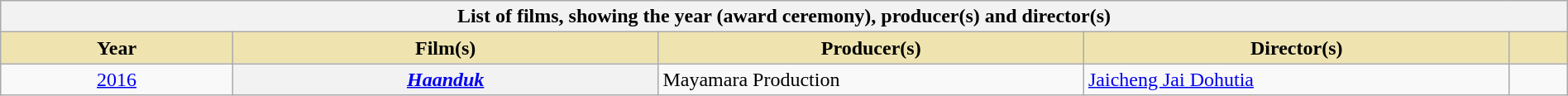<table class="wikitable plainrowheaders" style="width:100%">
<tr>
<th colspan="5">List of films, showing the year (award ceremony), producer(s) and director(s)</th>
</tr>
<tr>
<th scope="col" style="background-color:#EFE4B0;width:12%;">Year</th>
<th scope="col" style="background-color:#EFE4B0;width:22%;">Film(s)</th>
<th scope="col" style="background-color:#EFE4B0;width:22%;">Producer(s)</th>
<th scope="col" style="background-color:#EFE4B0;width:22%;">Director(s)</th>
<th scope="col" style="background-color:#EFE4B0;width:3%;" class="unsortable"></th>
</tr>
<tr>
<td style="text-align:center;"><a href='#'>2016<br></a></td>
<th scope="row"><em><a href='#'>Haanduk</a></em></th>
<td>Mayamara Production</td>
<td><a href='#'>Jaicheng Jai Dohutia</a></td>
<td align="center"></td>
</tr>
</table>
